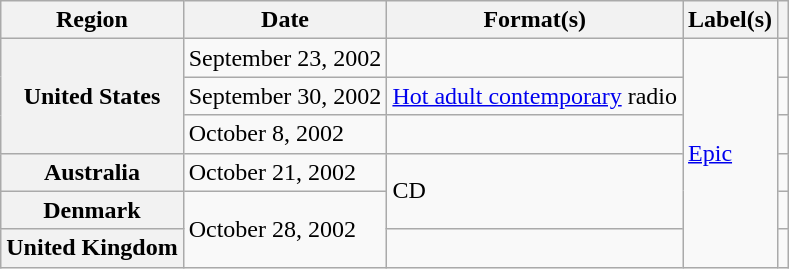<table class="wikitable plainrowheaders">
<tr>
<th scope="col">Region</th>
<th scope="col">Date</th>
<th scope="col">Format(s)</th>
<th scope="col">Label(s)</th>
<th scope="col"></th>
</tr>
<tr>
<th scope="row" rowspan="3">United States</th>
<td>September 23, 2002</td>
<td></td>
<td rowspan="6"><a href='#'>Epic</a></td>
<td align="center"></td>
</tr>
<tr>
<td>September 30, 2002</td>
<td><a href='#'>Hot adult contemporary</a> radio</td>
<td align="center"></td>
</tr>
<tr>
<td>October 8, 2002</td>
<td></td>
<td align="center"></td>
</tr>
<tr>
<th scope="row">Australia</th>
<td>October 21, 2002</td>
<td rowspan="2">CD</td>
<td align="center"></td>
</tr>
<tr>
<th scope="row">Denmark</th>
<td rowspan="2">October 28, 2002</td>
<td align="center"></td>
</tr>
<tr>
<th scope="row">United Kingdom</th>
<td></td>
<td align="center"></td>
</tr>
</table>
